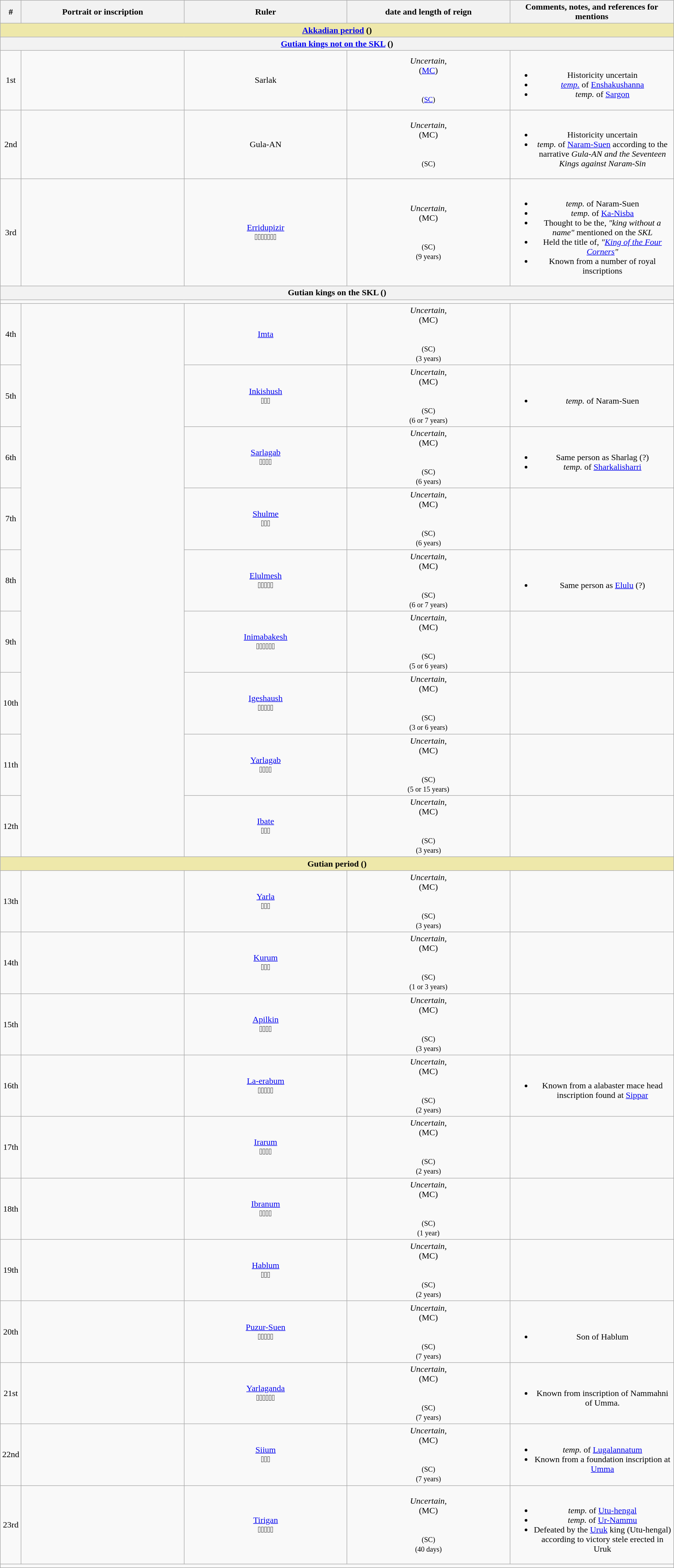<table class="wikitable"border="1"style="width:100%;text-align:center">
<tr>
<th width="1%">#</th>
<th width="24.75%">Portrait or inscription</th>
<th width="24.75%">Ruler</th>
<th width="24.75%"> date and length of reign</th>
<th width="24.75%">Comments, notes, and references for mentions</th>
</tr>
<tr>
<td colspan="5"align="center"style="background-color:palegoldenrod"><strong><a href='#'>Akkadian period</a> ()</strong></td>
</tr>
<tr>
<th colspan="5"><a href='#'>Gutian kings not on the SKL</a> ()</th>
</tr>
<tr>
<td>1st</td>
<td></td>
<td>Sarlak</td>
<td><em>Uncertain,</em>  <br>(<a href='#'>MC</a>)<br><br><small><br>(<a href='#'>SC</a>)</small></td>
<td><br><ul><li>Historicity uncertain</li><li><em><a href='#'>temp.</a></em> of <a href='#'>Enshakushanna</a></li><li><em>temp.</em> of <a href='#'>Sargon</a></li></ul></td>
</tr>
<tr>
<td>2nd</td>
<td></td>
<td>Gula-AN</td>
<td><em>Uncertain,</em> <br>(MC)<br><br><small><br>(SC)</small></td>
<td><br><ul><li>Historicity uncertain</li><li><em>temp.</em> of <a href='#'>Naram-Suen</a> according to the narrative <em>Gula-AN and the Seventeen Kings against Naram-Sin</em></li></ul></td>
</tr>
<tr>
<td>3rd</td>
<td></td>
<td><a href='#'>Erridupizir</a><br>𒂊𒅕𒊑𒁺𒉿𒍣𒅕</td>
<td><em>Uncertain,</em> <br>(MC)<br><br><small><br>(SC)<br>(9 years)</small></td>
<td><br><ul><li><em>temp.</em> of Naram-Suen</li><li><em>temp.</em> of <a href='#'>Ka-Nisba</a></li><li>Thought to be the, <em>"king without a name"</em> mentioned on the <em>SKL</em></li><li>Held the title of, <em>"<a href='#'>King of the Four Corners</a>"</em></li><li>Known from a number of royal inscriptions</li></ul></td>
</tr>
<tr>
<th colspan="5">Gutian kings on the SKL ()</th>
</tr>
<tr>
<td colspan="5"align="left"></td>
</tr>
<tr>
<td>4th</td>
<td rowspan="9"></td>
<td><a href='#'>Imta</a></td>
<td><em>Uncertain,</em> <br>(MC)<br><br><small><br>(SC)<br>(3 years)</small></td>
<td></td>
</tr>
<tr>
<td>5th</td>
<td><a href='#'>Inkishush</a><br>𒅔𒆠𒋙</td>
<td><em>Uncertain,</em> <br>(MC)<br><br><small><br>(SC)<br>(6 or 7 years)</small></td>
<td><br><ul><li><em>temp.</em> of Naram-Suen</li></ul></td>
</tr>
<tr>
<td>6th</td>
<td><a href='#'>Sarlagab</a><br>𒉌𒆸𒆷𒃮</td>
<td><em>Uncertain,</em> <br>(MC)<br><br><small><br>(SC)<br>(6 years)</small></td>
<td><br><ul><li>Same person as Sharlag (?)</li><li><em>temp.</em> of <a href='#'>Sharkalisharri</a></li></ul></td>
</tr>
<tr>
<td>7th</td>
<td><a href='#'>Shulme</a><br>𒂄𒈨𒂊</td>
<td><em>Uncertain,</em> <br>(MC)<br><br><small><br>(SC)<br>(6 years)</small></td>
<td></td>
</tr>
<tr>
<td>8th</td>
<td><a href='#'>Elulmesh</a><br>𒋛𒇻𒇻𒈨𒌍</td>
<td><em>Uncertain,</em> <br>(MC)<br><br><small><br>(SC)<br>(6 or 7 years)</small></td>
<td><br><ul><li>Same person as <a href='#'>Elulu</a> (?)</li></ul></td>
</tr>
<tr>
<td>9th</td>
<td><a href='#'>Inimabakesh</a><br>𒄿𒉌𒈠𒁀𒆠𒌍</td>
<td><em>Uncertain,</em> <br>(MC)<br><br><small><br>(SC)<br>(5 or 6 years)</small></td>
<td></td>
</tr>
<tr>
<td>10th</td>
<td><a href='#'>Igeshaush</a><br>𒄿𒄄𒌍𒀀𒍑</td>
<td><em>Uncertain,</em> <br>(MC)<br><br><small><br>(SC)<br>(3 or 6 years)</small></td>
<td></td>
</tr>
<tr>
<td>11th</td>
<td><a href='#'>Yarlagab</a><br>𒅀𒅈𒆷𒃮</td>
<td><em>Uncertain,</em> <br>(MC)<br><br><small><br>(SC)<br>(5 or 15 years)</small></td>
<td></td>
</tr>
<tr>
<td>12th</td>
<td><a href='#'>Ibate</a><br>𒄿𒁀𒋼</td>
<td><em>Uncertain,</em> <br>(MC)<br><br><small><br>(SC)<br>(3 years)</small></td>
<td></td>
</tr>
<tr>
<td colspan="5"align="center"style="background-color:palegoldenrod"><strong>Gutian period ()</strong></td>
</tr>
<tr>
<td>13th</td>
<td></td>
<td><a href='#'>Yarla</a><br>𒅀𒅈𒆷</td>
<td><em>Uncertain,</em> <br>(MC)<br><br><small><br>(SC)<br>(3 years)</small></td>
<td></td>
</tr>
<tr>
<td>14th</td>
<td></td>
<td><a href='#'>Kurum</a><br>𒆪𒊒𒌝</td>
<td><em>Uncertain,</em> <br>(MC)<br><br><small><br>(SC)<br>(1 or 3 years)</small></td>
<td></td>
</tr>
<tr>
<td>15th</td>
<td></td>
<td><a href='#'>Apilkin</a><br>𒀀𒉈𒆠𒅔</td>
<td><em>Uncertain,</em> <br>(MC)<br><br><small><br>(SC)<br>(3 years)</small></td>
<td></td>
</tr>
<tr>
<td>16th</td>
<td></td>
<td><a href='#'>La-erabum</a><br>𒆷𒂍𒊏𒁍𒌝</td>
<td><em>Uncertain,</em> <br>(MC)<br><br><small><br>(SC)<br>(2 years)</small></td>
<td><br><ul><li>Known from a alabaster mace head inscription found at <a href='#'>Sippar</a></li></ul></td>
</tr>
<tr>
<td>17th</td>
<td></td>
<td><a href='#'>Irarum</a><br>𒄿𒊏𒊒𒌝</td>
<td><em>Uncertain,</em> <br>(MC)<br><br><small><br>(SC)<br>(2 years)</small></td>
<td></td>
</tr>
<tr>
<td>18th</td>
<td></td>
<td><a href='#'>Ibranum</a><br>𒅁𒊏𒉡𒌝</td>
<td><em>Uncertain,</em> <br>(MC)<br><br><small><br>(SC)<br>(1 year)</small></td>
<td></td>
</tr>
<tr>
<td>19th</td>
<td></td>
<td><a href='#'>Hablum</a><br>𒄩𒀊𒈝</td>
<td><em>Uncertain,</em> <br>(MC)<br><br><small><br>(SC)<br>(2 years)</small></td>
<td></td>
</tr>
<tr>
<td>20th</td>
<td></td>
<td><a href='#'>Puzur-Suen</a><br>𒅤𒊭𒀭𒂗𒍪</td>
<td><em>Uncertain,</em> <br>(MC)<br><br><small><br>(SC)<br>(7 years)</small></td>
<td><br><ul><li>Son of Hablum</li></ul></td>
</tr>
<tr>
<td>21st</td>
<td></td>
<td><a href='#'>Yarlaganda</a><br>𒅀𒅈𒆷𒂵𒀭𒁕</td>
<td><em>Uncertain,</em> <br>(MC)<br><br><small><br>(SC)<br>(7 years)</small></td>
<td><br><ul><li>Known from inscription of Nammahni of Umma.</li></ul></td>
</tr>
<tr>
<td>22nd</td>
<td></td>
<td><a href='#'>Siium</a><br>𒋛𒅇𒌝</td>
<td><em>Uncertain,</em> <br>(MC)<br><br><small><br>(SC)<br>(7 years)</small></td>
<td><br><ul><li><em>temp.</em> of <a href='#'>Lugalannatum</a></li><li>Known from a foundation inscription at <a href='#'>Umma</a></li></ul></td>
</tr>
<tr>
<td>23rd</td>
<td></td>
<td><a href='#'>Tirigan</a><br>𒋾𒌷𒂵𒀀𒀭</td>
<td><em>Uncertain,</em> <br>(MC)<br><br><small><br>(SC)<br>(40 days)</small></td>
<td><br><ul><li><em>temp.</em> of <a href='#'>Utu-hengal</a></li><li><em>temp.</em> of <a href='#'>Ur-Nammu</a></li><li>Defeated by the <a href='#'>Uruk</a> king (Utu-hengal) according to victory stele erected in Uruk</li></ul></td>
</tr>
<tr>
<td colspan="5"align="left"></td>
</tr>
</table>
